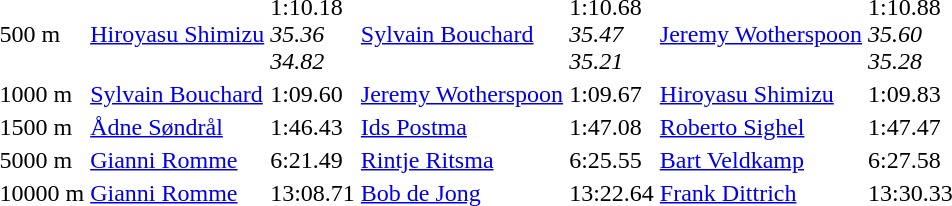<table>
<tr>
<td>500 m<br></td>
<td><a href='#'>Hiroyasu Shimizu</a><br><small></small></td>
<td>1:10.18<br><em>35.36<br>34.82</em></td>
<td><a href='#'>Sylvain Bouchard</a><br><small></small></td>
<td>1:10.68<br><em>35.47<br>35.21</em></td>
<td><a href='#'>Jeremy Wotherspoon</a><br><small></small></td>
<td>1:10.88<br><em>35.60<br>35.28</em></td>
</tr>
<tr>
<td>1000 m<br></td>
<td><a href='#'>Sylvain Bouchard</a><br><small></small></td>
<td>1:09.60</td>
<td><a href='#'>Jeremy Wotherspoon</a><br><small></small></td>
<td>1:09.67</td>
<td><a href='#'>Hiroyasu Shimizu</a><br><small></small></td>
<td>1:09.83</td>
</tr>
<tr>
<td>1500 m<br></td>
<td><a href='#'>Ådne Søndrål</a><br><small></small></td>
<td>1:46.43</td>
<td><a href='#'>Ids Postma</a><br><small></small></td>
<td>1:47.08</td>
<td><a href='#'>Roberto Sighel</a><br><small></small></td>
<td>1:47.47</td>
</tr>
<tr>
<td>5000 m<br></td>
<td><a href='#'>Gianni Romme</a><br><small></small></td>
<td>6:21.49</td>
<td><a href='#'>Rintje Ritsma</a><br><small></small></td>
<td>6:25.55</td>
<td><a href='#'>Bart Veldkamp</a><br><small></small></td>
<td>6:27.58</td>
</tr>
<tr>
<td>10000 m<br></td>
<td><a href='#'>Gianni Romme</a><br><small></small></td>
<td>13:08.71</td>
<td><a href='#'>Bob de Jong</a><br><small></small></td>
<td>13:22.64</td>
<td><a href='#'>Frank Dittrich</a><br><small></small></td>
<td>13:30.33</td>
</tr>
</table>
